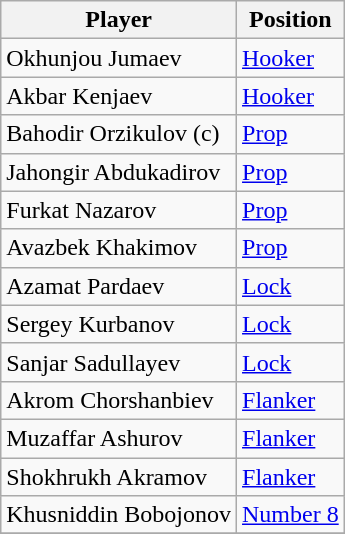<table class="wikitable">
<tr>
<th>Player</th>
<th>Position</th>
</tr>
<tr>
<td>Okhunjou Jumaev</td>
<td><a href='#'>Hooker</a></td>
</tr>
<tr>
<td>Akbar Kenjaev</td>
<td><a href='#'>Hooker</a></td>
</tr>
<tr>
<td>Bahodir Orzikulov (c)</td>
<td><a href='#'>Prop</a></td>
</tr>
<tr>
<td>Jahongir Abdukadirov</td>
<td><a href='#'>Prop</a></td>
</tr>
<tr>
<td>Furkat Nazarov</td>
<td><a href='#'>Prop</a></td>
</tr>
<tr>
<td>Avazbek Khakimov</td>
<td><a href='#'>Prop</a></td>
</tr>
<tr>
<td>Azamat Pardaev</td>
<td><a href='#'>Lock</a></td>
</tr>
<tr>
<td>Sergey Kurbanov</td>
<td><a href='#'>Lock</a></td>
</tr>
<tr>
<td>Sanjar Sadullayev</td>
<td><a href='#'>Lock</a></td>
</tr>
<tr>
<td>Akrom Chorshanbiev</td>
<td><a href='#'>Flanker</a></td>
</tr>
<tr>
<td>Muzaffar Ashurov</td>
<td><a href='#'>Flanker</a></td>
</tr>
<tr>
<td>Shokhrukh Akramov</td>
<td><a href='#'>Flanker</a></td>
</tr>
<tr>
<td>Khusniddin Bobojonov</td>
<td><a href='#'>Number 8</a></td>
</tr>
<tr>
</tr>
</table>
